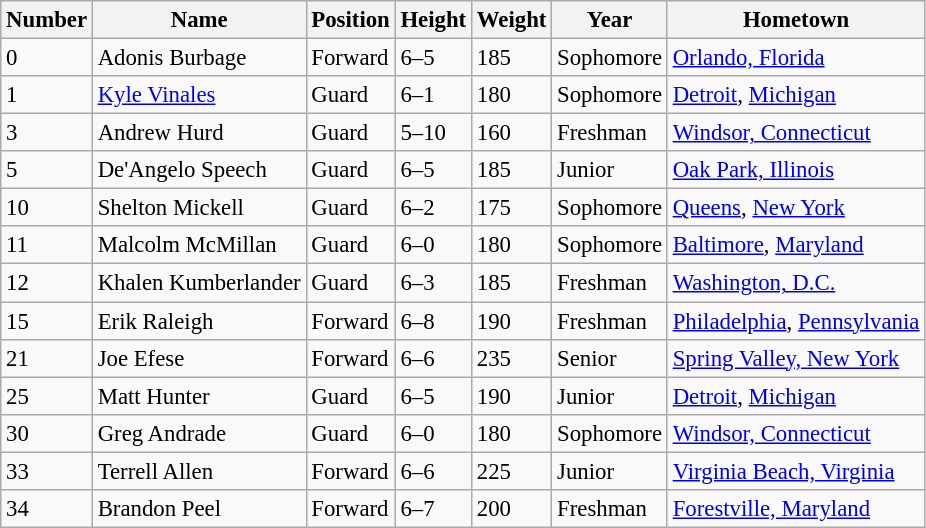<table class="wikitable" style="font-size: 95%;">
<tr>
<th>Number</th>
<th>Name</th>
<th>Position</th>
<th>Height</th>
<th>Weight</th>
<th>Year</th>
<th>Hometown</th>
</tr>
<tr>
<td>0</td>
<td>Adonis Burbage</td>
<td>Forward</td>
<td>6–5</td>
<td>185</td>
<td>Sophomore</td>
<td><a href='#'>Orlando, Florida</a></td>
</tr>
<tr>
<td>1</td>
<td><a href='#'>Kyle Vinales</a></td>
<td>Guard</td>
<td>6–1</td>
<td>180</td>
<td>Sophomore</td>
<td><a href='#'>Detroit</a>, <a href='#'>Michigan</a></td>
</tr>
<tr>
<td>3</td>
<td>Andrew Hurd</td>
<td>Guard</td>
<td>5–10</td>
<td>160</td>
<td>Freshman</td>
<td><a href='#'>Windsor, Connecticut</a></td>
</tr>
<tr>
<td>5</td>
<td>De'Angelo Speech</td>
<td>Guard</td>
<td>6–5</td>
<td>185</td>
<td>Junior</td>
<td><a href='#'>Oak Park, Illinois</a></td>
</tr>
<tr>
<td>10</td>
<td>Shelton Mickell</td>
<td>Guard</td>
<td>6–2</td>
<td>175</td>
<td>Sophomore</td>
<td><a href='#'>Queens</a>, <a href='#'>New York</a></td>
</tr>
<tr>
<td>11</td>
<td>Malcolm McMillan</td>
<td>Guard</td>
<td>6–0</td>
<td>180</td>
<td>Sophomore</td>
<td><a href='#'>Baltimore</a>, <a href='#'>Maryland</a></td>
</tr>
<tr>
<td>12</td>
<td>Khalen Kumberlander</td>
<td>Guard</td>
<td>6–3</td>
<td>185</td>
<td>Freshman</td>
<td><a href='#'>Washington, D.C.</a></td>
</tr>
<tr>
<td>15</td>
<td>Erik Raleigh</td>
<td>Forward</td>
<td>6–8</td>
<td>190</td>
<td>Freshman</td>
<td><a href='#'>Philadelphia</a>, <a href='#'>Pennsylvania</a></td>
</tr>
<tr>
<td>21</td>
<td>Joe Efese</td>
<td>Forward</td>
<td>6–6</td>
<td>235</td>
<td>Senior</td>
<td><a href='#'>Spring Valley, New York</a></td>
</tr>
<tr>
<td>25</td>
<td>Matt Hunter</td>
<td>Guard</td>
<td>6–5</td>
<td>190</td>
<td>Junior</td>
<td><a href='#'>Detroit</a>, <a href='#'>Michigan</a></td>
</tr>
<tr>
<td>30</td>
<td>Greg Andrade</td>
<td>Guard</td>
<td>6–0</td>
<td>180</td>
<td>Sophomore</td>
<td><a href='#'>Windsor, Connecticut</a></td>
</tr>
<tr>
<td>33</td>
<td>Terrell Allen</td>
<td>Forward</td>
<td>6–6</td>
<td>225</td>
<td>Junior</td>
<td><a href='#'>Virginia Beach, Virginia</a></td>
</tr>
<tr>
<td>34</td>
<td>Brandon Peel</td>
<td>Forward</td>
<td>6–7</td>
<td>200</td>
<td>Freshman</td>
<td><a href='#'>Forestville, Maryland</a></td>
</tr>
</table>
